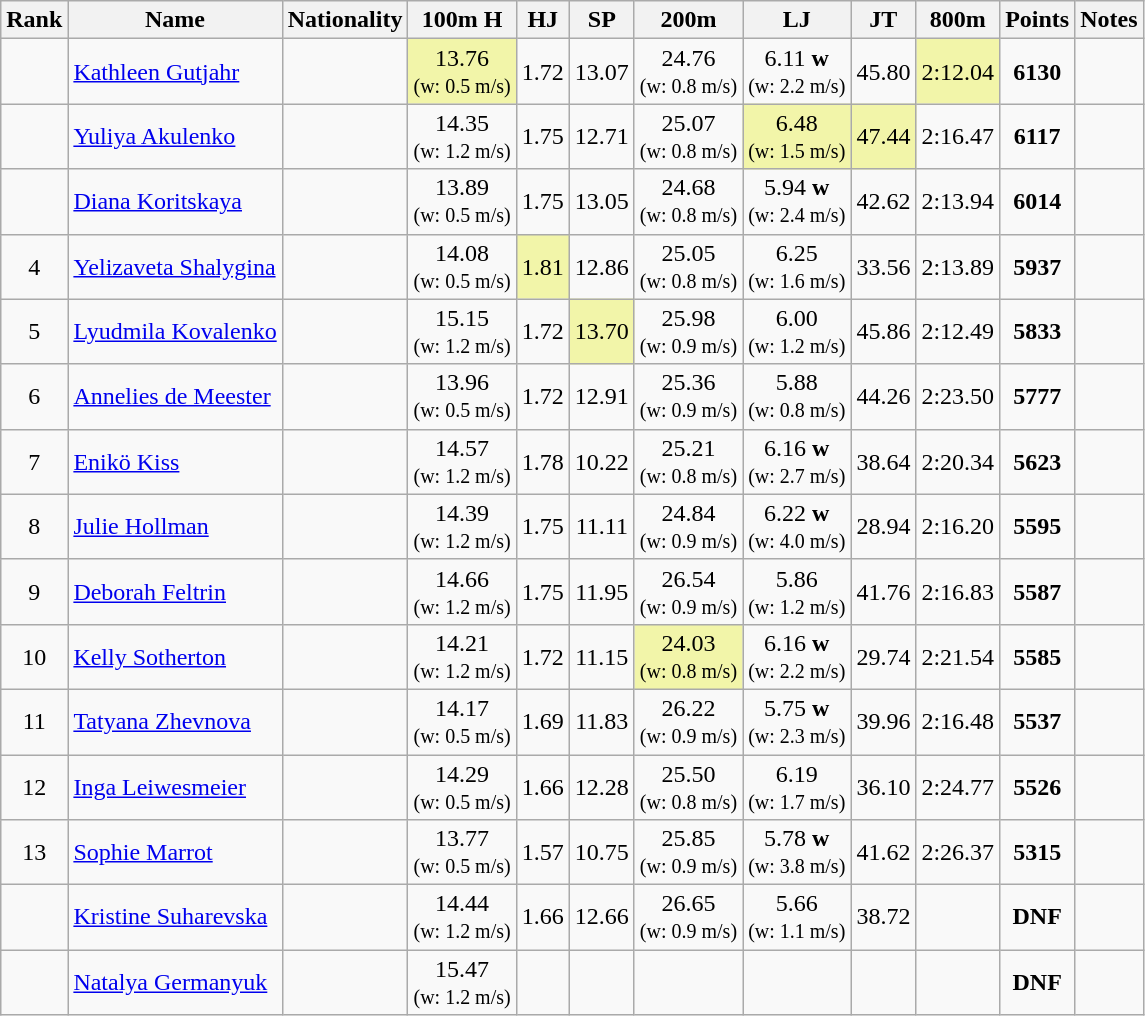<table class="wikitable sortable" style="text-align:center">
<tr>
<th>Rank</th>
<th>Name</th>
<th>Nationality</th>
<th>100m H</th>
<th>HJ</th>
<th>SP</th>
<th>200m</th>
<th>LJ</th>
<th>JT</th>
<th>800m</th>
<th>Points</th>
<th>Notes</th>
</tr>
<tr>
<td></td>
<td align=left><a href='#'>Kathleen Gutjahr</a></td>
<td align=left></td>
<td bgcolor=#F2F5A9>13.76<br><small>(w: 0.5 m/s)</small></td>
<td>1.72</td>
<td>13.07</td>
<td>24.76<br><small>(w: 0.8 m/s)</small></td>
<td>6.11 <strong>w</strong><br><small>(w: 2.2 m/s)</small></td>
<td>45.80</td>
<td bgcolor=#F2F5A9>2:12.04</td>
<td><strong>6130</strong></td>
<td></td>
</tr>
<tr>
<td></td>
<td align=left><a href='#'>Yuliya Akulenko</a></td>
<td align=left></td>
<td>14.35<br><small>(w: 1.2 m/s)</small></td>
<td>1.75</td>
<td>12.71</td>
<td>25.07<br><small>(w: 0.8 m/s)</small></td>
<td bgcolor=#F2F5A9>6.48<br><small>(w: 1.5 m/s)</small></td>
<td bgcolor=#F2F5A9>47.44</td>
<td>2:16.47</td>
<td><strong>6117</strong></td>
<td></td>
</tr>
<tr>
<td></td>
<td align=left><a href='#'>Diana Koritskaya</a></td>
<td align=left></td>
<td>13.89<br><small>(w: 0.5 m/s)</small></td>
<td>1.75</td>
<td>13.05</td>
<td>24.68<br><small>(w: 0.8 m/s)</small></td>
<td>5.94 <strong>w</strong><br><small>(w: 2.4 m/s)</small></td>
<td>42.62</td>
<td>2:13.94</td>
<td><strong>6014</strong></td>
<td></td>
</tr>
<tr>
<td>4</td>
<td align=left><a href='#'>Yelizaveta Shalygina</a></td>
<td align=left></td>
<td>14.08<br><small>(w: 0.5 m/s)</small></td>
<td bgcolor=#F2F5A9>1.81</td>
<td>12.86</td>
<td>25.05<br><small>(w: 0.8 m/s)</small></td>
<td>6.25<br><small>(w: 1.6 m/s)</small></td>
<td>33.56</td>
<td>2:13.89</td>
<td><strong>5937</strong></td>
<td></td>
</tr>
<tr>
<td>5</td>
<td align=left><a href='#'>Lyudmila Kovalenko</a></td>
<td align=left></td>
<td>15.15<br><small>(w: 1.2 m/s)</small></td>
<td>1.72</td>
<td bgcolor=#F2F5A9>13.70</td>
<td>25.98<br><small>(w: 0.9 m/s)</small></td>
<td>6.00<br><small>(w: 1.2 m/s)</small></td>
<td>45.86</td>
<td>2:12.49</td>
<td><strong>5833</strong></td>
<td></td>
</tr>
<tr>
<td>6</td>
<td align=left><a href='#'>Annelies de Meester</a></td>
<td align=left></td>
<td>13.96<br><small>(w: 0.5 m/s)</small></td>
<td>1.72</td>
<td>12.91</td>
<td>25.36<br><small>(w: 0.9 m/s)</small></td>
<td>5.88<br><small>(w: 0.8 m/s)</small></td>
<td>44.26</td>
<td>2:23.50</td>
<td><strong>5777</strong></td>
<td></td>
</tr>
<tr>
<td>7</td>
<td align=left><a href='#'>Enikö Kiss</a></td>
<td align=left></td>
<td>14.57<br><small>(w: 1.2 m/s)</small></td>
<td>1.78</td>
<td>10.22</td>
<td>25.21<br><small>(w: 0.8 m/s)</small></td>
<td>6.16 <strong>w</strong><br><small>(w: 2.7 m/s)</small></td>
<td>38.64</td>
<td>2:20.34</td>
<td><strong>5623</strong></td>
<td></td>
</tr>
<tr>
<td>8</td>
<td align=left><a href='#'>Julie Hollman</a></td>
<td align=left></td>
<td>14.39<br><small>(w: 1.2 m/s)</small></td>
<td>1.75</td>
<td>11.11</td>
<td>24.84<br><small>(w: 0.9 m/s)</small></td>
<td>6.22 <strong>w</strong><br><small>(w: 4.0 m/s)</small></td>
<td>28.94</td>
<td>2:16.20</td>
<td><strong>5595</strong></td>
<td></td>
</tr>
<tr>
<td>9</td>
<td align=left><a href='#'>Deborah Feltrin</a></td>
<td align=left></td>
<td>14.66<br><small>(w: 1.2 m/s)</small></td>
<td>1.75</td>
<td>11.95</td>
<td>26.54<br><small>(w: 0.9 m/s)</small></td>
<td>5.86<br><small>(w: 1.2 m/s)</small></td>
<td>41.76</td>
<td>2:16.83</td>
<td><strong>5587</strong></td>
<td></td>
</tr>
<tr>
<td>10</td>
<td align=left><a href='#'>Kelly Sotherton</a></td>
<td align=left></td>
<td>14.21<br><small>(w: 1.2 m/s)</small></td>
<td>1.72</td>
<td>11.15</td>
<td bgcolor=#F2F5A9>24.03<br><small>(w: 0.8 m/s)</small></td>
<td>6.16 <strong>w</strong><br><small>(w: 2.2 m/s)</small></td>
<td>29.74</td>
<td>2:21.54</td>
<td><strong>5585</strong></td>
<td></td>
</tr>
<tr>
<td>11</td>
<td align=left><a href='#'>Tatyana Zhevnova</a></td>
<td align=left></td>
<td>14.17<br><small>(w: 0.5 m/s)</small></td>
<td>1.69</td>
<td>11.83</td>
<td>26.22<br><small>(w: 0.9 m/s)</small></td>
<td>5.75 <strong>w</strong><br><small>(w: 2.3 m/s)</small></td>
<td>39.96</td>
<td>2:16.48</td>
<td><strong>5537</strong></td>
<td></td>
</tr>
<tr>
<td>12</td>
<td align=left><a href='#'>Inga Leiwesmeier</a></td>
<td align=left></td>
<td>14.29<br><small>(w: 0.5 m/s)</small></td>
<td>1.66</td>
<td>12.28</td>
<td>25.50<br><small>(w: 0.8 m/s)</small></td>
<td>6.19<br><small>(w: 1.7 m/s)</small></td>
<td>36.10</td>
<td>2:24.77</td>
<td><strong>5526</strong></td>
<td></td>
</tr>
<tr>
<td>13</td>
<td align=left><a href='#'>Sophie Marrot</a></td>
<td align=left></td>
<td>13.77<br><small>(w: 0.5 m/s)</small></td>
<td>1.57</td>
<td>10.75</td>
<td>25.85<br><small>(w: 0.9 m/s)</small></td>
<td>5.78 <strong>w</strong><br><small>(w: 3.8 m/s)</small></td>
<td>41.62</td>
<td>2:26.37</td>
<td><strong>5315</strong></td>
<td></td>
</tr>
<tr>
<td></td>
<td align=left><a href='#'>Kristine Suharevska</a></td>
<td align=left></td>
<td>14.44<br><small>(w: 1.2 m/s)</small></td>
<td>1.66</td>
<td>12.66</td>
<td>26.65<br><small>(w: 0.9 m/s)</small></td>
<td>5.66<br><small>(w: 1.1 m/s)</small></td>
<td>38.72</td>
<td></td>
<td><strong>DNF</strong></td>
<td></td>
</tr>
<tr>
<td></td>
<td align=left><a href='#'>Natalya Germanyuk</a></td>
<td align=left></td>
<td>15.47<br><small>(w: 1.2 m/s)</small></td>
<td></td>
<td></td>
<td></td>
<td></td>
<td></td>
<td></td>
<td><strong>DNF</strong></td>
<td></td>
</tr>
</table>
